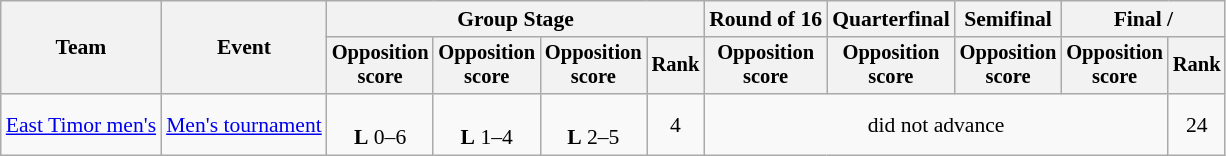<table class=wikitable style=font-size:90%;text-align:center>
<tr>
<th rowspan=2>Team</th>
<th rowspan=2>Event</th>
<th colspan=4>Group Stage</th>
<th>Round of 16</th>
<th>Quarterfinal</th>
<th>Semifinal</th>
<th colspan=2>Final / </th>
</tr>
<tr style=font-size:95%>
<th>Opposition<br>score</th>
<th>Opposition<br>score</th>
<th>Opposition<br>score</th>
<th>Rank</th>
<th>Opposition<br>score</th>
<th>Opposition<br>score</th>
<th>Opposition<br>score</th>
<th>Opposition<br>score</th>
<th>Rank</th>
</tr>
<tr>
<td align=left><a href='#'>East Timor men's</a></td>
<td align=left><a href='#'>Men's tournament</a></td>
<td><br><strong>L</strong> 0–6</td>
<td><br><strong>L</strong> 1–4</td>
<td><br><strong>L</strong> 2–5</td>
<td>4</td>
<td colspan=4>did not advance</td>
<td>24</td>
</tr>
</table>
